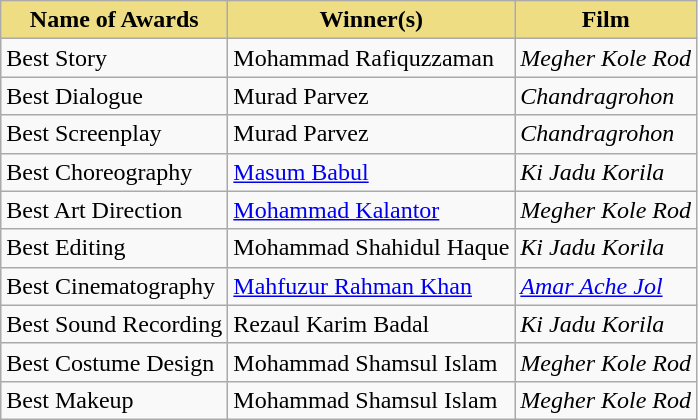<table class="wikitable sortable collapsible">
<tr>
<th style="background:#EEDD82;">Name of Awards</th>
<th style="background:#EEDD82;">Winner(s)</th>
<th style="background:#EEDD82;">Film</th>
</tr>
<tr>
<td>Best Story</td>
<td>Mohammad Rafiquzzaman</td>
<td><em>Megher Kole Rod</em></td>
</tr>
<tr>
<td>Best Dialogue</td>
<td>Murad Parvez</td>
<td><em>Chandragrohon</em></td>
</tr>
<tr>
<td>Best Screenplay</td>
<td>Murad Parvez</td>
<td><em>Chandragrohon</em></td>
</tr>
<tr>
<td>Best Choreography</td>
<td><a href='#'>Masum Babul</a></td>
<td><em>Ki Jadu Korila</em></td>
</tr>
<tr>
<td>Best Art Direction</td>
<td><a href='#'>Mohammad Kalantor</a></td>
<td><em>Megher Kole Rod</em></td>
</tr>
<tr>
<td>Best Editing</td>
<td>Mohammad Shahidul Haque</td>
<td><em>Ki Jadu Korila</em></td>
</tr>
<tr>
<td>Best Cinematography</td>
<td><a href='#'>Mahfuzur Rahman Khan</a></td>
<td><em><a href='#'>Amar Ache Jol</a></em></td>
</tr>
<tr>
<td>Best Sound Recording</td>
<td>Rezaul Karim Badal</td>
<td><em>Ki Jadu Korila</em></td>
</tr>
<tr>
<td>Best Costume Design</td>
<td>Mohammad Shamsul Islam</td>
<td><em>Megher Kole Rod</em></td>
</tr>
<tr>
<td>Best Makeup</td>
<td>Mohammad Shamsul Islam</td>
<td><em>Megher Kole Rod</em></td>
</tr>
</table>
